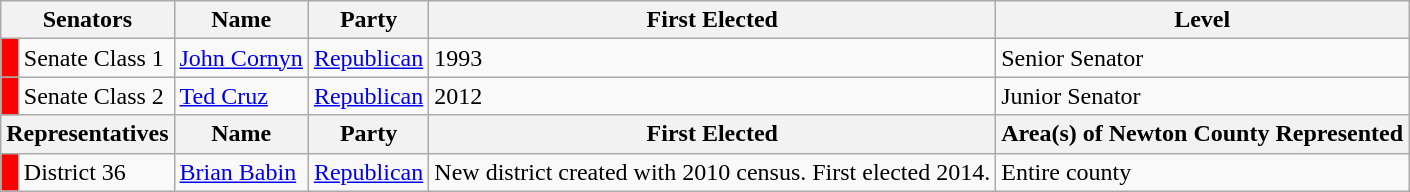<table class=wikitable>
<tr>
<th colspan=2 align=center valign=bottom><strong>Senators</strong></th>
<th align=center valign=bottom><strong>Name</strong></th>
<th align=center valign=bottom><strong>Party</strong></th>
<th align=center valign=bottom><strong>First Elected</strong></th>
<th align=center valign=bottom><strong>Level</strong></th>
</tr>
<tr>
<td bgcolor="red"> </td>
<td>Senate Class 1</td>
<td><a href='#'>John Cornyn</a></td>
<td><a href='#'>Republican</a></td>
<td>1993</td>
<td>Senior Senator</td>
</tr>
<tr>
<td bgcolor="red"> </td>
<td>Senate Class 2</td>
<td><a href='#'>Ted Cruz</a></td>
<td><a href='#'>Republican</a></td>
<td>2012</td>
<td>Junior Senator</td>
</tr>
<tr>
<th colspan=2 align=center valign=bottom><strong>Representatives</strong></th>
<th align=center valign=bottom><strong>Name</strong></th>
<th align=center valign=bottom><strong>Party</strong></th>
<th align=center valign=bottom><strong>First Elected</strong></th>
<th align=center valign=bottom><strong>Area(s) of Newton County Represented</strong></th>
</tr>
<tr>
<td bgcolor="red"> </td>
<td>District 36</td>
<td><a href='#'>Brian Babin</a></td>
<td><a href='#'>Republican</a></td>
<td>New district created with 2010 census. First elected 2014.</td>
<td>Entire county</td>
</tr>
</table>
